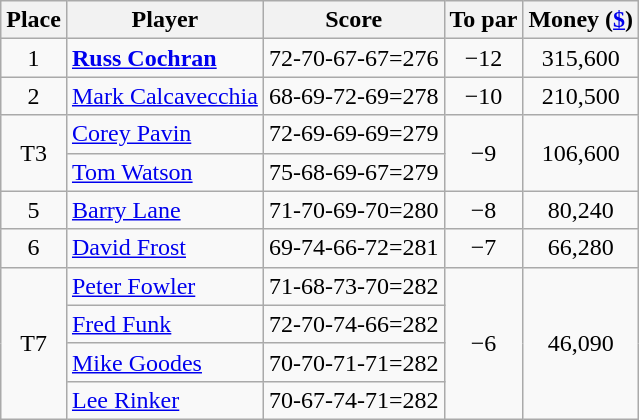<table class="wikitable">
<tr>
<th>Place</th>
<th>Player</th>
<th>Score</th>
<th>To par</th>
<th>Money (<a href='#'>$</a>)</th>
</tr>
<tr>
<td align=center>1</td>
<td> <strong><a href='#'>Russ Cochran</a></strong></td>
<td>72-70-67-67=276</td>
<td align=center>−12</td>
<td align=center>315,600</td>
</tr>
<tr>
<td align=center>2</td>
<td> <a href='#'>Mark Calcavecchia</a></td>
<td>68-69-72-69=278</td>
<td align=center>−10</td>
<td align=center>210,500</td>
</tr>
<tr>
<td rowspan="2" style="text-align:center;">T3</td>
<td> <a href='#'>Corey Pavin</a></td>
<td>72-69-69-69=279</td>
<td rowspan="2" style="text-align:center;">−9</td>
<td rowspan="2" style="text-align:center;">106,600</td>
</tr>
<tr>
<td> <a href='#'>Tom Watson</a></td>
<td>75-68-69-67=279</td>
</tr>
<tr>
<td align=center>5</td>
<td> <a href='#'>Barry Lane</a></td>
<td>71-70-69-70=280</td>
<td align=center>−8</td>
<td align=center>80,240</td>
</tr>
<tr>
<td style="text-align:center;">6</td>
<td> <a href='#'>David Frost</a></td>
<td>69-74-66-72=281</td>
<td style="text-align:center;">−7</td>
<td style="text-align:center;">66,280</td>
</tr>
<tr>
<td rowspan="4" style="text-align:center;">T7</td>
<td> <a href='#'>Peter Fowler</a></td>
<td>71-68-73-70=282</td>
<td rowspan="4" style="text-align:center;">−6</td>
<td rowspan="4" style="text-align:center;">46,090</td>
</tr>
<tr>
<td> <a href='#'>Fred Funk</a></td>
<td>72-70-74-66=282</td>
</tr>
<tr>
<td> <a href='#'>Mike Goodes</a></td>
<td>70-70-71-71=282</td>
</tr>
<tr>
<td> <a href='#'>Lee Rinker</a></td>
<td>70-67-74-71=282</td>
</tr>
</table>
